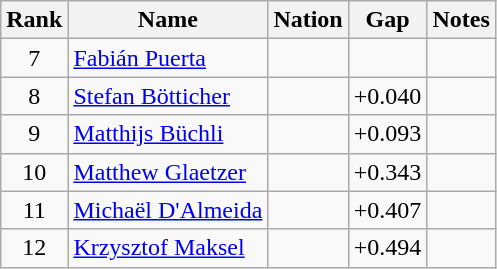<table class="wikitable sortable" style="text-align:center">
<tr>
<th>Rank</th>
<th>Name</th>
<th>Nation</th>
<th>Gap</th>
<th>Notes</th>
</tr>
<tr>
<td>7</td>
<td align=left><a href='#'>Fabián Puerta</a></td>
<td align=left></td>
<td></td>
<td></td>
</tr>
<tr>
<td>8</td>
<td align=left><a href='#'>Stefan Bötticher</a></td>
<td align=left></td>
<td>+0.040</td>
<td></td>
</tr>
<tr>
<td>9</td>
<td align=left><a href='#'>Matthijs Büchli</a></td>
<td align=left></td>
<td>+0.093</td>
<td></td>
</tr>
<tr>
<td>10</td>
<td align=left><a href='#'>Matthew Glaetzer</a></td>
<td align=left></td>
<td>+0.343</td>
<td></td>
</tr>
<tr>
<td>11</td>
<td align=left><a href='#'>Michaël D'Almeida</a></td>
<td align=left></td>
<td>+0.407</td>
<td></td>
</tr>
<tr>
<td>12</td>
<td align=left><a href='#'>Krzysztof Maksel</a></td>
<td align=left></td>
<td>+0.494</td>
<td></td>
</tr>
</table>
